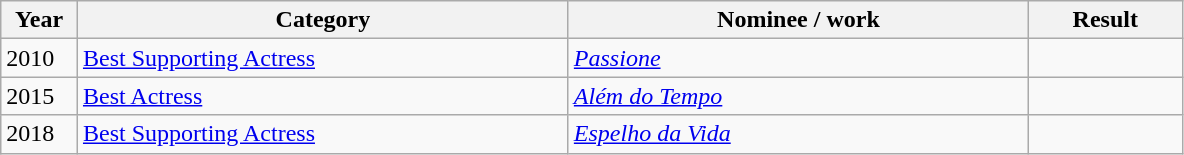<table class=wikitable>
<tr>
<th Width=5%>Year</th>
<th Width=32%>Category</th>
<th Width=30%>Nominee / work</th>
<th Width=10%>Result</th>
</tr>
<tr>
<td>2010</td>
<td><a href='#'>Best Supporting Actress</a></td>
<td><em><a href='#'>Passione</a></em></td>
<td></td>
</tr>
<tr>
<td>2015</td>
<td><a href='#'>Best Actress</a></td>
<td><em><a href='#'>Além do Tempo</a></em></td>
<td></td>
</tr>
<tr>
<td>2018</td>
<td><a href='#'>Best Supporting Actress</a></td>
<td><em><a href='#'>Espelho da Vida</a></em></td>
<td></td>
</tr>
</table>
